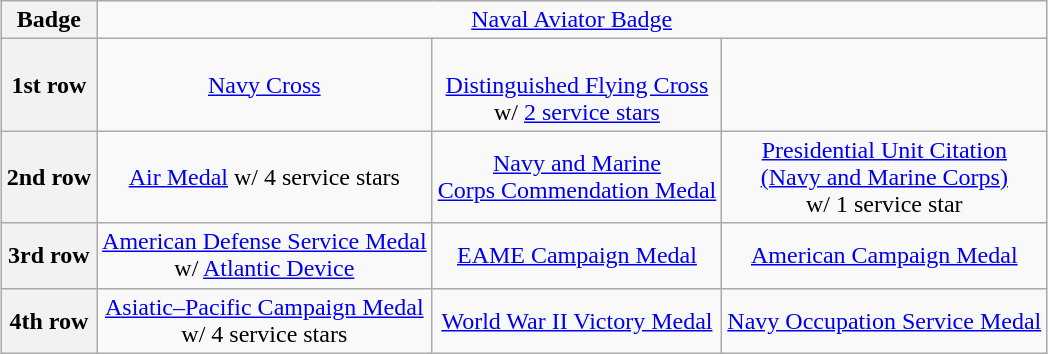<table class=wikitable style="margin:1em auto; text-align:center;">
<tr>
<th>Badge</th>
<td colspan=3><a href='#'>Naval Aviator Badge</a></td>
</tr>
<tr>
<th>1st row</th>
<td><a href='#'>Navy Cross</a></td>
<td><br><a href='#'>Distinguished Flying Cross</a><br>w/ <a href='#'>2 service stars</a></td>
</tr>
<tr>
<th>2nd row</th>
<td><a href='#'>Air Medal</a> w/ 4 service stars</td>
<td><a href='#'>Navy and Marine <br>Corps Commendation Medal</a></td>
<td><a href='#'>Presidential Unit Citation <br>(Navy and Marine Corps)</a><br>w/ 1 service star</td>
</tr>
<tr>
<th>3rd row</th>
<td><a href='#'>American Defense Service Medal</a> <br> w/ <a href='#'>Atlantic Device</a></td>
<td class=nowrap><a href='#'>EAME Campaign Medal</a></td>
<td><a href='#'>American Campaign Medal</a></td>
</tr>
<tr>
<th>4th row</th>
<td><a href='#'>Asiatic–Pacific Campaign Medal</a> <br>w/ 4 service stars</td>
<td><a href='#'>World War II Victory Medal</a></td>
<td><a href='#'>Navy Occupation Service Medal</a></td>
</tr>
</table>
